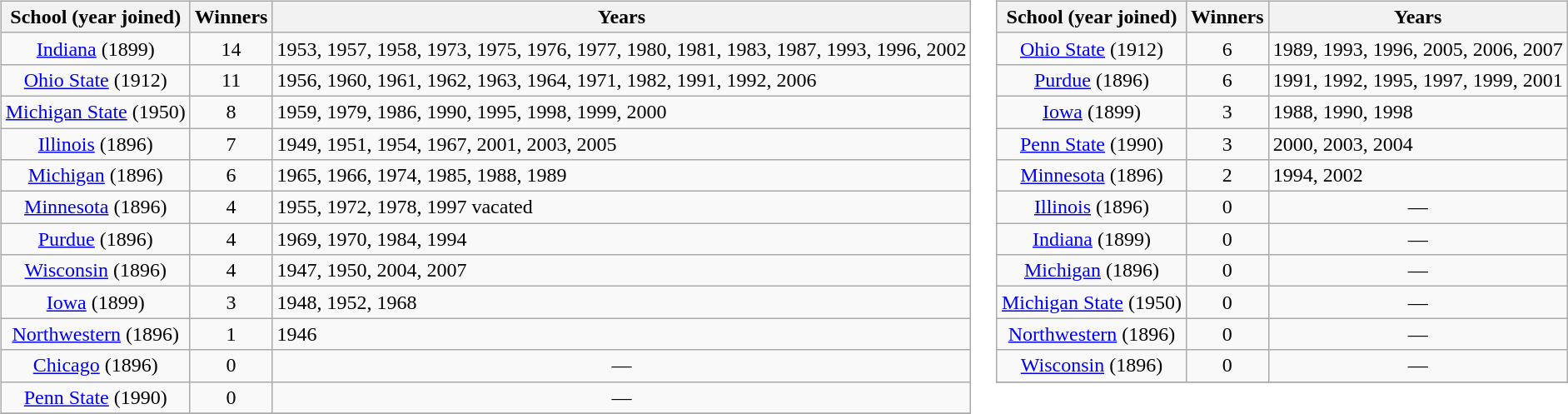<table>
<tr valign="top">
<td><br><table class="wikitable" style="margin-left:auto;margin-right:auto">
<tr>
<th>School (year joined)</th>
<th>Winners</th>
<th>Years</th>
</tr>
<tr align=center>
<td><a href='#'>Indiana</a> (1899)</td>
<td>14</td>
<td align="left">1953, 1957, 1958, 1973, 1975, 1976, 1977, 1980, 1981, 1983, 1987, 1993, 1996, 2002</td>
</tr>
<tr align="center">
<td><a href='#'>Ohio State</a> (1912)</td>
<td>11</td>
<td align="left">1956, 1960, 1961, 1962, 1963, 1964, 1971, 1982, 1991, 1992, 2006</td>
</tr>
<tr align="center">
<td><a href='#'>Michigan State</a> (1950)</td>
<td>8</td>
<td align="left">1959, 1979, 1986, 1990, 1995, 1998, 1999, 2000</td>
</tr>
<tr align="center">
<td><a href='#'>Illinois</a> (1896)</td>
<td>7</td>
<td align="left">1949, 1951, 1954, 1967, 2001, 2003, 2005</td>
</tr>
<tr align="center">
<td><a href='#'>Michigan</a> (1896)</td>
<td>6</td>
<td align="left">1965, 1966, 1974, 1985, 1988, 1989</td>
</tr>
<tr align="center">
<td><a href='#'>Minnesota</a> (1896)</td>
<td>4</td>
<td align="left">1955, 1972, 1978, 1997 vacated</td>
</tr>
<tr align=center>
<td><a href='#'>Purdue</a> (1896)</td>
<td>4</td>
<td align="left">1969, 1970, 1984, 1994</td>
</tr>
<tr align="center">
<td><a href='#'>Wisconsin</a> (1896)</td>
<td>4</td>
<td align="left">1947, 1950, 2004, 2007</td>
</tr>
<tr align="center">
<td><a href='#'>Iowa</a> (1899)</td>
<td>3</td>
<td align="left">1948, 1952, 1968</td>
</tr>
<tr align="center">
<td><a href='#'>Northwestern</a> (1896)</td>
<td>1</td>
<td align="left">1946</td>
</tr>
<tr align=center>
<td><a href='#'>Chicago</a> (1896)</td>
<td>0</td>
<td>—</td>
</tr>
<tr align=center>
<td><a href='#'>Penn State</a> (1990)</td>
<td>0</td>
<td>—</td>
</tr>
<tr>
</tr>
</table>
</td>
<td></td>
<td></td>
<td></td>
<td></td>
<td><br><table class="wikitable" style="margin-left:auto;margin-right:auto">
<tr>
<th>School (year joined)</th>
<th>Winners</th>
<th>Years</th>
</tr>
<tr align=center>
<td><a href='#'>Ohio State</a> (1912)</td>
<td>6</td>
<td align="left">1989, 1993, 1996, 2005, 2006, 2007</td>
</tr>
<tr align="center">
<td><a href='#'>Purdue</a> (1896)</td>
<td>6</td>
<td align="left">1991, 1992, 1995, 1997, 1999, 2001</td>
</tr>
<tr align="center">
<td><a href='#'>Iowa</a> (1899)</td>
<td>3</td>
<td align="left">1988, 1990, 1998</td>
</tr>
<tr align="center">
<td><a href='#'>Penn State</a> (1990)</td>
<td>3</td>
<td align="left">2000, 2003, 2004</td>
</tr>
<tr align="center">
<td><a href='#'>Minnesota</a> (1896)</td>
<td>2</td>
<td align="left">1994, 2002</td>
</tr>
<tr align=center>
<td><a href='#'>Illinois</a> (1896)</td>
<td>0</td>
<td>—</td>
</tr>
<tr align="center">
<td><a href='#'>Indiana</a> (1899)</td>
<td>0</td>
<td>—</td>
</tr>
<tr align="center">
<td><a href='#'>Michigan</a> (1896)</td>
<td>0</td>
<td>—</td>
</tr>
<tr align="center">
<td><a href='#'>Michigan State</a> (1950)</td>
<td>0</td>
<td>—</td>
</tr>
<tr align="center">
<td><a href='#'>Northwestern</a> (1896)</td>
<td>0</td>
<td>—</td>
</tr>
<tr align=center>
<td><a href='#'>Wisconsin</a> (1896)</td>
<td>0</td>
<td>—</td>
</tr>
<tr>
</tr>
</table>
</td>
</tr>
</table>
